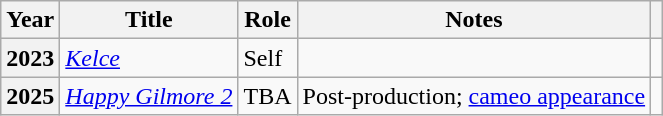<table class="wikitable plainrowheaders">
<tr>
<th>Year</th>
<th>Title</th>
<th>Role</th>
<th>Notes</th>
<th></th>
</tr>
<tr>
<th scope="row">2023</th>
<td><em><a href='#'>Kelce</a></em></td>
<td>Self</td>
<td></td>
<td></td>
</tr>
<tr>
<th scope="row">2025</th>
<td><em><a href='#'>Happy Gilmore 2</a></em></td>
<td>TBA</td>
<td>Post-production; <a href='#'>cameo appearance</a></td>
<td></td>
</tr>
</table>
